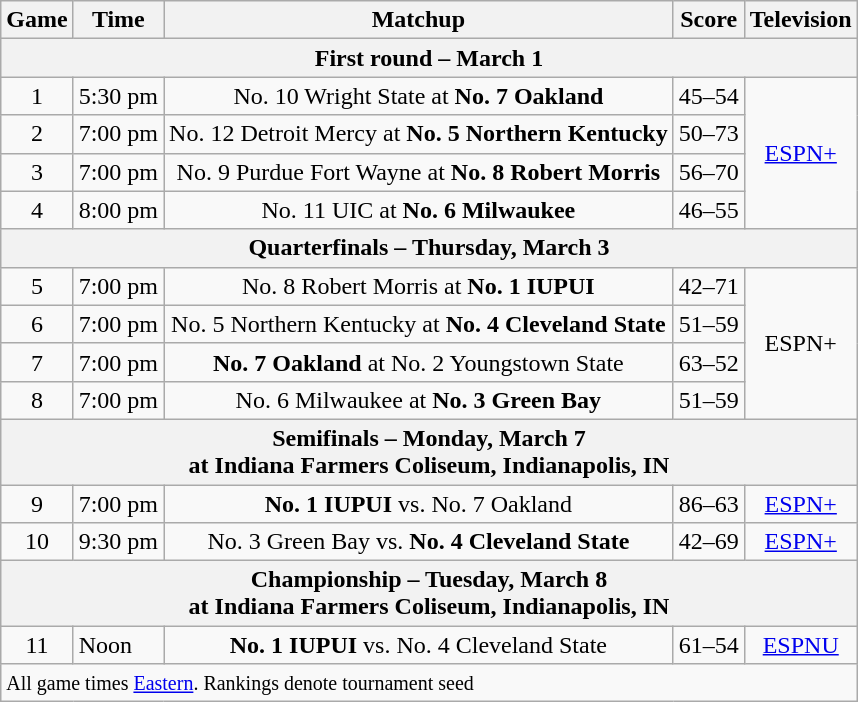<table class="wikitable">
<tr>
<th>Game</th>
<th>Time</th>
<th>Matchup</th>
<th>Score</th>
<th>Television</th>
</tr>
<tr>
<th colspan="5">First round – March 1</th>
</tr>
<tr>
<td align="center">1</td>
<td>5:30 pm</td>
<td align="center">No. 10 Wright State at <strong>No. 7 Oakland</strong></td>
<td align="center">45–54</td>
<td rowspan="4" align="center"><a href='#'>ESPN+</a></td>
</tr>
<tr>
<td align="center">2</td>
<td>7:00 pm</td>
<td align="center">No. 12 Detroit Mercy at <strong>No. 5 Northern Kentucky</strong></td>
<td align="center">50–73</td>
</tr>
<tr>
<td align="center">3</td>
<td>7:00 pm</td>
<td align="center">No. 9 Purdue Fort Wayne at <strong>No. 8 Robert Morris</strong></td>
<td align="center">56–70</td>
</tr>
<tr>
<td align="center">4</td>
<td>8:00 pm</td>
<td align="center">No. 11 UIC at <strong>No. 6 Milwaukee</strong></td>
<td align="center">46–55</td>
</tr>
<tr>
<th colspan="5">Quarterfinals – Thursday, March 3</th>
</tr>
<tr>
<td align="center">5</td>
<td>7:00 pm</td>
<td align="center">No. 8 Robert Morris at <strong>No. 1 IUPUI</strong></td>
<td align="center">42–71</td>
<td rowspan="4" align="center">ESPN+</td>
</tr>
<tr>
<td align="center">6</td>
<td>7:00 pm</td>
<td align="center">No. 5 Northern Kentucky at <strong>No. 4 Cleveland State</strong></td>
<td align="center">51–59</td>
</tr>
<tr>
<td align="center">7</td>
<td>7:00 pm</td>
<td align="center"><strong>No. 7 Oakland</strong> at No. 2 Youngstown State</td>
<td align="center">63–52</td>
</tr>
<tr>
<td align="center">8</td>
<td>7:00 pm</td>
<td align="center">No. 6 Milwaukee at <strong>No. 3 Green Bay</strong></td>
<td align="center">51–59</td>
</tr>
<tr>
<th colspan="5">Semifinals – Monday, March 7<br>at Indiana Farmers Coliseum, Indianapolis, IN</th>
</tr>
<tr>
<td align="center">9</td>
<td>7:00 pm</td>
<td align="center"><strong>No. 1 IUPUI</strong> vs. No. 7 Oakland</td>
<td align="center">86–63</td>
<td align="center"><a href='#'>ESPN+</a></td>
</tr>
<tr>
<td align="center">10</td>
<td>9:30 pm</td>
<td align="center">No. 3 Green Bay vs. <strong>No. 4 Cleveland State</strong></td>
<td align="center">42–69</td>
<td align="center"><a href='#'>ESPN+</a></td>
</tr>
<tr>
<th colspan="5">Championship – Tuesday, March 8<br>at Indiana Farmers Coliseum, Indianapolis, IN</th>
</tr>
<tr>
<td align="center">11</td>
<td>Noon</td>
<td align="center"><strong>No. 1 IUPUI</strong> vs. No. 4 Cleveland State</td>
<td align="center">61–54</td>
<td align="center"><a href='#'>ESPNU</a></td>
</tr>
<tr>
<td colspan="5"><small>All game times <a href='#'>Eastern</a>. Rankings denote tournament seed</small></td>
</tr>
</table>
